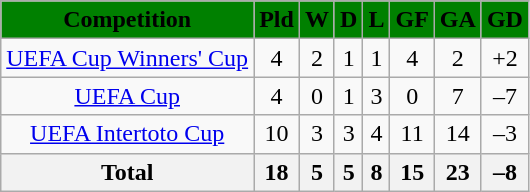<table class="wikitable" style="text-align: center;">
<tr>
<th style="background:green;color:#000000;">Competition</th>
<th style="background:green;color:#000000;">Pld</th>
<th style="background:green;color:#000000;">W</th>
<th style="background:green;color:#000000;">D</th>
<th style="background:green;color:#000000;">L</th>
<th style="background:green;color:#000000;">GF</th>
<th style="background:green;color:#000000;">GA</th>
<th style="background:green;color:#000000;">GD</th>
</tr>
<tr>
<td><a href='#'>UEFA Cup Winners' Cup</a></td>
<td>4</td>
<td>2</td>
<td>1</td>
<td>1</td>
<td>4</td>
<td>2</td>
<td>+2</td>
</tr>
<tr>
<td><a href='#'>UEFA Cup</a></td>
<td>4</td>
<td>0</td>
<td>1</td>
<td>3</td>
<td>0</td>
<td>7</td>
<td>–7</td>
</tr>
<tr>
<td><a href='#'>UEFA Intertoto Cup</a></td>
<td>10</td>
<td>3</td>
<td>3</td>
<td>4</td>
<td>11</td>
<td>14</td>
<td>–3</td>
</tr>
<tr>
<th>Total</th>
<th>18</th>
<th>5</th>
<th>5</th>
<th>8</th>
<th>15</th>
<th>23</th>
<th>–8</th>
</tr>
</table>
